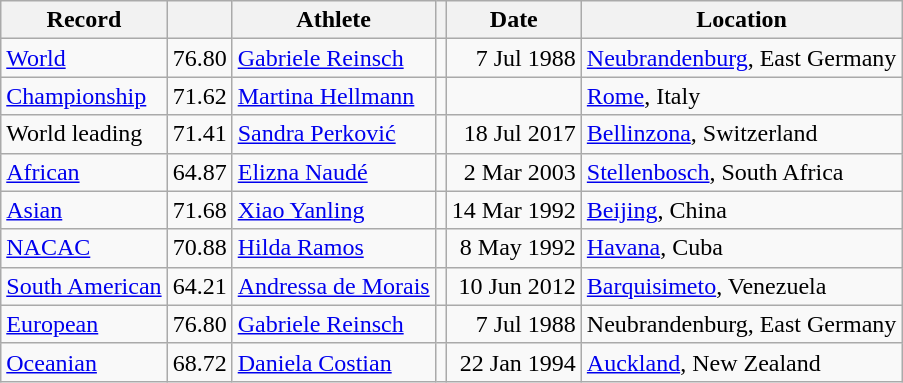<table class="wikitable">
<tr>
<th>Record</th>
<th></th>
<th>Athlete</th>
<th></th>
<th>Date</th>
<th>Location</th>
</tr>
<tr>
<td><a href='#'>World</a></td>
<td>76.80</td>
<td><a href='#'>Gabriele Reinsch</a></td>
<td></td>
<td align=right>7 Jul 1988</td>
<td><a href='#'>Neubrandenburg</a>, East Germany</td>
</tr>
<tr>
<td><a href='#'>Championship</a></td>
<td>71.62</td>
<td><a href='#'>Martina Hellmann</a></td>
<td></td>
<td align=right></td>
<td><a href='#'>Rome</a>, Italy</td>
</tr>
<tr>
<td>World leading</td>
<td>71.41</td>
<td><a href='#'>Sandra Perković</a></td>
<td></td>
<td align=right>18 Jul 2017</td>
<td><a href='#'>Bellinzona</a>, Switzerland</td>
</tr>
<tr>
<td><a href='#'>African</a></td>
<td>64.87</td>
<td><a href='#'>Elizna Naudé</a></td>
<td></td>
<td align=right>2 Mar 2003</td>
<td><a href='#'>Stellenbosch</a>, South Africa</td>
</tr>
<tr>
<td><a href='#'>Asian</a></td>
<td>71.68</td>
<td><a href='#'>Xiao Yanling</a></td>
<td></td>
<td align=right>14 Mar 1992</td>
<td><a href='#'>Beijing</a>, China</td>
</tr>
<tr>
<td><a href='#'>NACAC</a></td>
<td>70.88</td>
<td><a href='#'>Hilda Ramos</a></td>
<td></td>
<td align=right>8 May 1992</td>
<td><a href='#'>Havana</a>, Cuba</td>
</tr>
<tr>
<td><a href='#'>South American</a></td>
<td>64.21</td>
<td><a href='#'>Andressa de Morais</a></td>
<td></td>
<td align=right>10 Jun 2012</td>
<td><a href='#'>Barquisimeto</a>, Venezuela</td>
</tr>
<tr>
<td><a href='#'>European</a></td>
<td>76.80</td>
<td><a href='#'>Gabriele Reinsch</a></td>
<td></td>
<td align=right>7 Jul 1988</td>
<td>Neubrandenburg, East Germany</td>
</tr>
<tr>
<td><a href='#'>Oceanian</a></td>
<td>68.72</td>
<td><a href='#'>Daniela Costian</a></td>
<td></td>
<td align=right>22 Jan 1994</td>
<td><a href='#'>Auckland</a>, New Zealand</td>
</tr>
</table>
